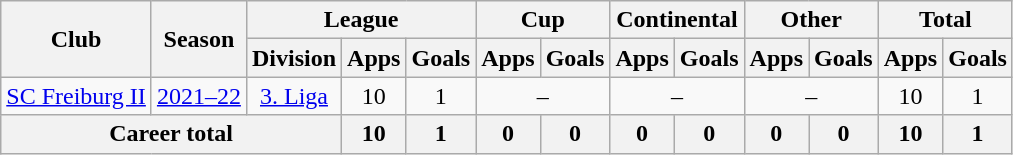<table class="wikitable" style="text-align:center">
<tr>
<th rowspan="2">Club</th>
<th rowspan="2">Season</th>
<th colspan="3">League</th>
<th colspan="2">Cup</th>
<th colspan="2">Continental</th>
<th colspan="2">Other</th>
<th colspan="2">Total</th>
</tr>
<tr>
<th>Division</th>
<th>Apps</th>
<th>Goals</th>
<th>Apps</th>
<th>Goals</th>
<th>Apps</th>
<th>Goals</th>
<th>Apps</th>
<th>Goals</th>
<th>Apps</th>
<th>Goals</th>
</tr>
<tr>
<td><a href='#'>SC Freiburg II</a></td>
<td><a href='#'>2021–22</a></td>
<td><a href='#'>3. Liga</a></td>
<td>10</td>
<td>1</td>
<td colspan="2">–</td>
<td colspan="2">–</td>
<td colspan="2">–</td>
<td>10</td>
<td>1</td>
</tr>
<tr>
<th colspan="3">Career total</th>
<th>10</th>
<th>1</th>
<th>0</th>
<th>0</th>
<th>0</th>
<th>0</th>
<th>0</th>
<th>0</th>
<th>10</th>
<th>1</th>
</tr>
</table>
